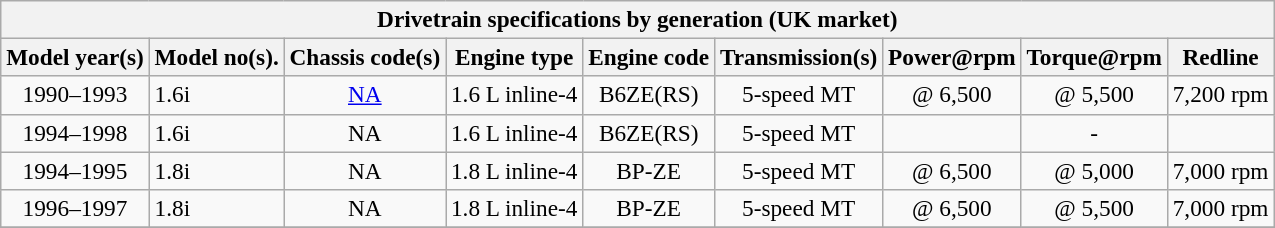<table class="wikitable collapsible"  style="font-size:97%; text-align:center;">
<tr>
<th colspan=9>Drivetrain specifications by generation (UK market)</th>
</tr>
<tr>
<th>Model year(s)</th>
<th>Model no(s).</th>
<th>Chassis code(s)</th>
<th>Engine type</th>
<th>Engine code</th>
<th>Transmission(s)</th>
<th>Power@rpm</th>
<th>Torque@rpm</th>
<th>Redline</th>
</tr>
<tr>
<td>1990–1993</td>
<td align="left">1.6i</td>
<td><a href='#'>NA</a></td>
<td>1.6 L inline-4</td>
<td>B6ZE(RS)</td>
<td>5-speed MT</td>
<td> @ 6,500</td>
<td> @ 5,500</td>
<td>7,200 rpm</td>
</tr>
<tr>
<td>1994–1998</td>
<td align="left">1.6i</td>
<td>NA</td>
<td>1.6 L inline-4</td>
<td>B6ZE(RS)</td>
<td>5-speed MT</td>
<td></td>
<td>-</td>
</tr>
<tr>
<td>1994–1995</td>
<td align="left">1.8i</td>
<td>NA</td>
<td>1.8 L inline-4</td>
<td>BP-ZE</td>
<td>5-speed MT</td>
<td> @ 6,500</td>
<td> @ 5,000</td>
<td>7,000 rpm</td>
</tr>
<tr>
<td>1996–1997</td>
<td align="left">1.8i</td>
<td>NA</td>
<td>1.8 L inline-4</td>
<td>BP-ZE</td>
<td>5-speed MT</td>
<td> @ 6,500</td>
<td> @ 5,500</td>
<td>7,000 rpm</td>
</tr>
<tr>
</tr>
</table>
